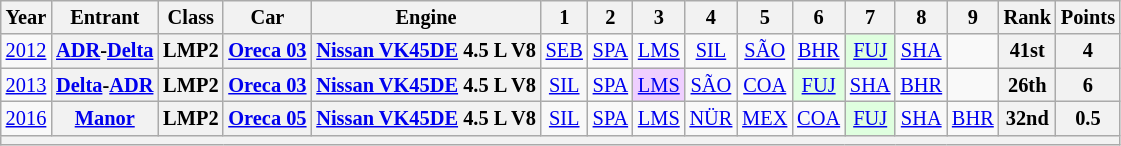<table class="wikitable" style="text-align:center; font-size:85%">
<tr>
<th>Year</th>
<th>Entrant</th>
<th>Class</th>
<th>Car</th>
<th>Engine</th>
<th>1</th>
<th>2</th>
<th>3</th>
<th>4</th>
<th>5</th>
<th>6</th>
<th>7</th>
<th>8</th>
<th>9</th>
<th>Rank</th>
<th>Points</th>
</tr>
<tr>
<td><a href='#'>2012</a></td>
<th nowrap><a href='#'>ADR</a>-<a href='#'>Delta</a></th>
<th>LMP2</th>
<th nowrap><a href='#'>Oreca 03</a></th>
<th nowrap><a href='#'>Nissan VK45DE</a> 4.5 L V8</th>
<td><a href='#'>SEB</a></td>
<td><a href='#'>SPA</a></td>
<td><a href='#'>LMS</a></td>
<td><a href='#'>SIL</a></td>
<td><a href='#'>SÃO</a></td>
<td><a href='#'>BHR</a></td>
<td style="background:#DFFFDF;"><a href='#'>FUJ</a><br></td>
<td><a href='#'>SHA</a></td>
<td></td>
<th>41st</th>
<th>4</th>
</tr>
<tr>
<td><a href='#'>2013</a></td>
<th nowrap><a href='#'>Delta</a>-<a href='#'>ADR</a></th>
<th>LMP2</th>
<th nowrap><a href='#'>Oreca 03</a></th>
<th nowrap><a href='#'>Nissan VK45DE</a> 4.5 L V8</th>
<td><a href='#'>SIL</a></td>
<td><a href='#'>SPA</a></td>
<td style="background:#EFCFFF;"><a href='#'>LMS</a><br></td>
<td><a href='#'>SÃO</a></td>
<td><a href='#'>COA</a></td>
<td style="background:#DFFFDF;"><a href='#'>FUJ</a><br></td>
<td><a href='#'>SHA</a></td>
<td><a href='#'>BHR</a></td>
<td></td>
<th>26th</th>
<th>6</th>
</tr>
<tr>
<td><a href='#'>2016</a></td>
<th nowrap><a href='#'>Manor</a></th>
<th>LMP2</th>
<th nowrap><a href='#'>Oreca 05</a></th>
<th nowrap><a href='#'>Nissan VK45DE</a> 4.5 L V8</th>
<td><a href='#'>SIL</a></td>
<td><a href='#'>SPA</a></td>
<td><a href='#'>LMS</a></td>
<td><a href='#'>NÜR</a></td>
<td><a href='#'>MEX</a></td>
<td><a href='#'>COA</a></td>
<td style="background:#DFFFDF;"><a href='#'>FUJ</a><br></td>
<td><a href='#'>SHA</a></td>
<td><a href='#'>BHR</a></td>
<th>32nd</th>
<th>0.5</th>
</tr>
<tr>
<th colspan="16"></th>
</tr>
</table>
